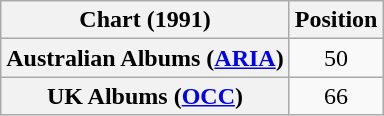<table class="wikitable plainrowheaders" style="text-align:center">
<tr>
<th scope="col">Chart (1991)</th>
<th scope="col">Position</th>
</tr>
<tr>
<th scope="row">Australian Albums (<a href='#'>ARIA</a>)</th>
<td>50</td>
</tr>
<tr>
<th scope="row">UK Albums (<a href='#'>OCC</a>)</th>
<td>66</td>
</tr>
</table>
